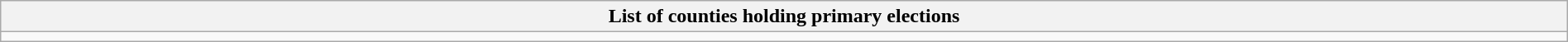<table class="wikitable mw-collapsible mw-collapsed" style="width:100%;">
<tr>
<th>List of counties holding primary elections</th>
</tr>
<tr>
<td></td>
</tr>
</table>
